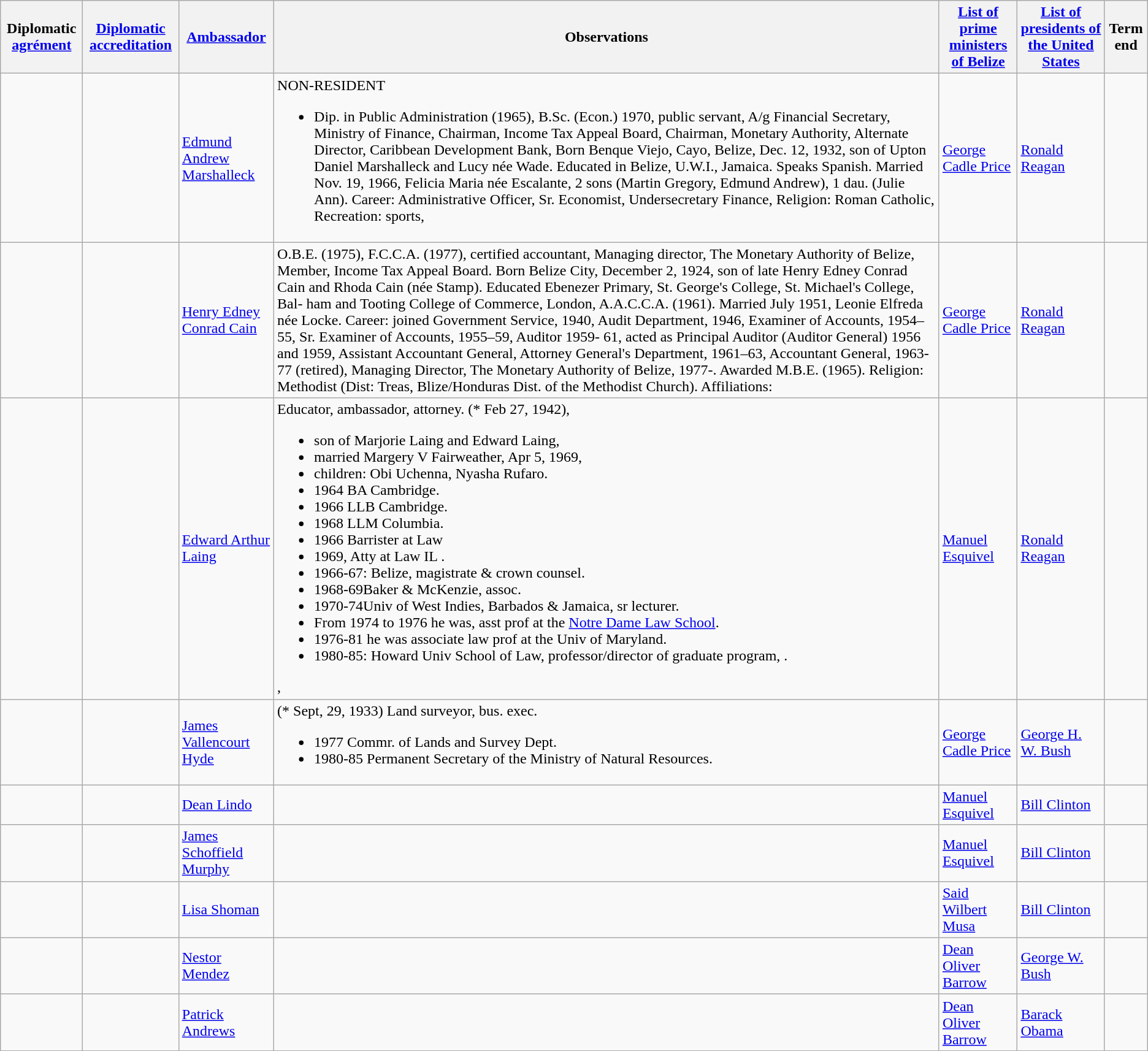<table class="wikitable sortable">
<tr>
<th>Diplomatic <a href='#'>agrément</a></th>
<th><a href='#'>Diplomatic accreditation</a></th>
<th><a href='#'>Ambassador</a></th>
<th>Observations</th>
<th><a href='#'>List of prime ministers of Belize</a></th>
<th><a href='#'>List of presidents of the United States</a></th>
<th>Term end</th>
</tr>
<tr>
<td></td>
<td></td>
<td><a href='#'>Edmund Andrew Marshalleck</a></td>
<td>NON-RESIDENT<br><ul><li>Dip. in Public Administration (1965), B.Sc. (Econ.) 1970, public servant, A/g Financial Secretary, Ministry of Finance, Chairman, Income Tax Appeal Board, Chairman, Monetary Authority, Alternate Director, Caribbean Development Bank, Born Benque Viejo, Cayo, Belize, Dec. 12, 1932, son of Upton Daniel Marshalleck and Lucy née Wade. Educated in Belize, U.W.I., Jamaica. Speaks Spanish. Married Nov. 19, 1966, Felicia Maria née Escalante, 2 sons (Martin Gregory, Edmund Andrew), 1 dau. (Julie Ann). Career: Administrative Officer, Sr. Economist, Undersecretary Finance, Religion: Roman Catholic, Recreation: sports,</li></ul></td>
<td><a href='#'>George Cadle Price</a></td>
<td><a href='#'>Ronald Reagan</a></td>
<td></td>
</tr>
<tr>
<td></td>
<td></td>
<td><a href='#'>Henry Edney Conrad Cain</a></td>
<td>O.B.E. (1975), F.C.C.A. (1977), certified accountant, Managing director, The Monetary Authority of Belize, Member, Income Tax Appeal Board. Born Belize City, December 2, 1924, son of late Henry Edney Conrad Cain and Rhoda Cain (née Stamp). Educated Ebenezer Primary, St. George's College, St. Michael's College, Bal- ham and Tooting College of Commerce, London, A.A.C.C.A. (1961). Married July 1951, Leonie Elfreda née Locke. Career: joined Government Service, 1940, Audit Department, 1946, Examiner of Accounts, 1954–55, Sr. Examiner of Accounts, 1955–59, Auditor 1959- 61, acted as Principal Auditor (Auditor General) 1956 and 1959, Assistant Accountant General, Attorney General's Department, 1961–63, Accountant General, 1963-77 (retired), Managing Director, The Monetary Authority of Belize, 1977-. Awarded M.B.E. (1965). Religion: Methodist (Dist: Treas, Blize/Honduras Dist. of the Methodist Church). Affiliations:</td>
<td><a href='#'>George Cadle Price</a></td>
<td><a href='#'>Ronald Reagan</a></td>
<td></td>
</tr>
<tr>
<td></td>
<td></td>
<td><a href='#'>Edward Arthur Laing</a></td>
<td>Educator, ambassador, attorney. (* Feb 27, 1942),<br><ul><li>son of Marjorie Laing and Edward Laing,</li><li>married Margery V Fairweather, Apr 5, 1969,</li><li>children: Obi Uchenna, Nyasha Rufaro.</li><li>1964 BA Cambridge.</li><li>1966 LLB Cambridge.</li><li>1968 LLM Columbia.</li><li>1966 Barrister at Law</li><li>1969, Atty at Law IL .</li><li>1966-67: Belize, magistrate & crown counsel.</li><li>1968-69Baker & McKenzie, assoc.</li><li>1970-74Univ of West Indies, Barbados & Jamaica, sr lecturer.</li><li>From 1974 to 1976 he was, asst prof at the <a href='#'>Notre Dame Law School</a>.</li><li>1976-81 he was associate law prof at the Univ of Maryland.</li><li>1980-85: Howard Univ School of Law, professor/director of graduate program, .</li></ul>,</td>
<td><a href='#'>Manuel Esquivel</a></td>
<td><a href='#'>Ronald Reagan</a></td>
<td></td>
</tr>
<tr>
<td></td>
<td></td>
<td><a href='#'>James Vallencourt Hyde</a></td>
<td>(* Sept, 29, 1933) Land surveyor, bus. exec.<br><ul><li>1977 Commr. of Lands and Survey Dept.</li><li>1980-85 Permanent Secretary of the Ministry of Natural Resources.</li></ul></td>
<td><a href='#'>George Cadle Price</a></td>
<td><a href='#'>George H. W. Bush</a></td>
<td></td>
</tr>
<tr>
<td></td>
<td></td>
<td><a href='#'>Dean Lindo</a></td>
<td></td>
<td><a href='#'>Manuel Esquivel</a></td>
<td><a href='#'>Bill Clinton</a></td>
<td></td>
</tr>
<tr>
<td></td>
<td></td>
<td><a href='#'>James Schoffield Murphy</a></td>
<td></td>
<td><a href='#'>Manuel Esquivel</a></td>
<td><a href='#'>Bill Clinton</a></td>
<td></td>
</tr>
<tr>
<td></td>
<td></td>
<td><a href='#'>Lisa Shoman</a></td>
<td></td>
<td><a href='#'>Said Wilbert Musa</a></td>
<td><a href='#'>Bill Clinton</a></td>
<td></td>
</tr>
<tr>
<td></td>
<td></td>
<td><a href='#'>Nestor Mendez</a></td>
<td></td>
<td><a href='#'>Dean Oliver Barrow</a></td>
<td><a href='#'>George W. Bush</a></td>
<td></td>
</tr>
<tr>
<td></td>
<td></td>
<td><a href='#'>Patrick Andrews</a></td>
<td></td>
<td><a href='#'>Dean Oliver Barrow</a></td>
<td><a href='#'>Barack Obama</a></td>
<td></td>
</tr>
</table>
